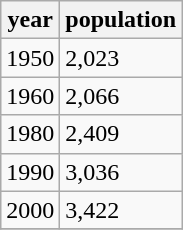<table class="wikitable">
<tr>
<th>year</th>
<th>population</th>
</tr>
<tr>
<td>1950</td>
<td>2,023</td>
</tr>
<tr>
<td>1960</td>
<td>2,066</td>
</tr>
<tr>
<td>1980</td>
<td>2,409</td>
</tr>
<tr>
<td>1990</td>
<td>3,036</td>
</tr>
<tr>
<td>2000</td>
<td>3,422</td>
</tr>
<tr>
</tr>
</table>
